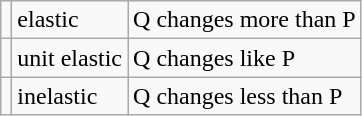<table class="wikitable">
<tr>
<td></td>
<td>elastic</td>
<td>Q changes more than P</td>
</tr>
<tr>
<td></td>
<td>unit elastic</td>
<td>Q changes like P</td>
</tr>
<tr>
<td></td>
<td>inelastic</td>
<td>Q changes less than P</td>
</tr>
</table>
